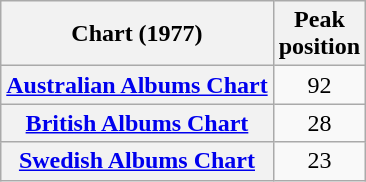<table class="wikitable sortable plainrowheaders">
<tr>
<th scope="col">Chart (1977)</th>
<th scope="col">Peak<br>position</th>
</tr>
<tr>
<th scope="row"><a href='#'>Australian Albums Chart</a></th>
<td style="text-align:center;">92</td>
</tr>
<tr>
<th scope="row"><a href='#'>British Albums Chart</a></th>
<td align="center">28</td>
</tr>
<tr>
<th scope="row"><a href='#'>Swedish Albums Chart</a></th>
<td align="center">23</td>
</tr>
</table>
